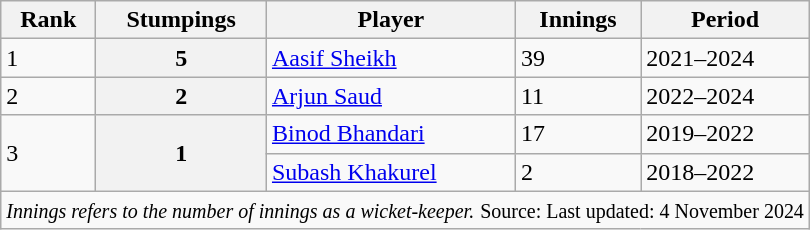<table class="wikitable sortable">
<tr>
<th>Rank</th>
<th>Stumpings</th>
<th>Player</th>
<th>Innings</th>
<th>Period</th>
</tr>
<tr>
<td>1</td>
<th>5</th>
<td><a href='#'>Aasif Sheikh</a></td>
<td>39</td>
<td>2021–2024</td>
</tr>
<tr>
<td>2</td>
<th>2</th>
<td><a href='#'>Arjun Saud</a></td>
<td>11</td>
<td>2022–2024</td>
</tr>
<tr>
<td rowspan="2">3</td>
<th rowspan="2">1</th>
<td><a href='#'>Binod Bhandari</a></td>
<td>17</td>
<td>2019–2022</td>
</tr>
<tr>
<td><a href='#'>Subash Khakurel</a></td>
<td>2</td>
<td>2018–2022</td>
</tr>
<tr>
<td colspan="5"><small><em>Innings refers to the number of innings as a wicket-keeper.</em></small> <small>Source: Last updated: 4 November 2024</small></td>
</tr>
</table>
